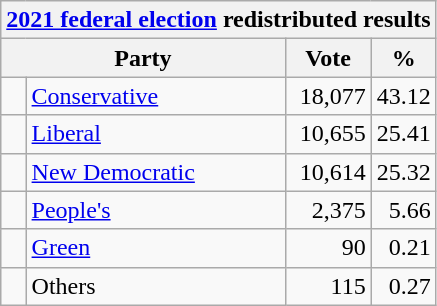<table class="wikitable">
<tr>
<th colspan="4"><a href='#'>2021 federal election</a> redistributed results</th>
</tr>
<tr>
<th bgcolor="#DDDDFF" width="130px" colspan="2">Party</th>
<th bgcolor="#DDDDFF" width="50px">Vote</th>
<th bgcolor="#DDDDFF" width="30px">%</th>
</tr>
<tr>
<td> </td>
<td><a href='#'>Conservative</a></td>
<td align=right>18,077</td>
<td align=right>43.12</td>
</tr>
<tr>
<td> </td>
<td><a href='#'>Liberal</a></td>
<td align=right>10,655</td>
<td align=right>25.41</td>
</tr>
<tr>
<td> </td>
<td><a href='#'>New Democratic</a></td>
<td align=right>10,614</td>
<td align=right>25.32</td>
</tr>
<tr>
<td> </td>
<td><a href='#'>People's</a></td>
<td align=right>2,375</td>
<td align=right>5.66</td>
</tr>
<tr>
<td> </td>
<td><a href='#'>Green</a></td>
<td align=right>90</td>
<td align=right>0.21</td>
</tr>
<tr>
<td> </td>
<td>Others</td>
<td align=right>115</td>
<td align=right>0.27</td>
</tr>
</table>
